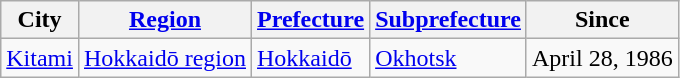<table class="wikitable">
<tr>
<th>City</th>
<th><a href='#'>Region</a></th>
<th><a href='#'>Prefecture</a></th>
<th><a href='#'>Subprefecture</a></th>
<th>Since</th>
</tr>
<tr>
<td><a href='#'>Kitami</a></td>
<td><a href='#'>Hokkaidō region</a></td>
<td><a href='#'>Hokkaidō</a></td>
<td><a href='#'>Okhotsk</a></td>
<td>April 28, 1986</td>
</tr>
</table>
